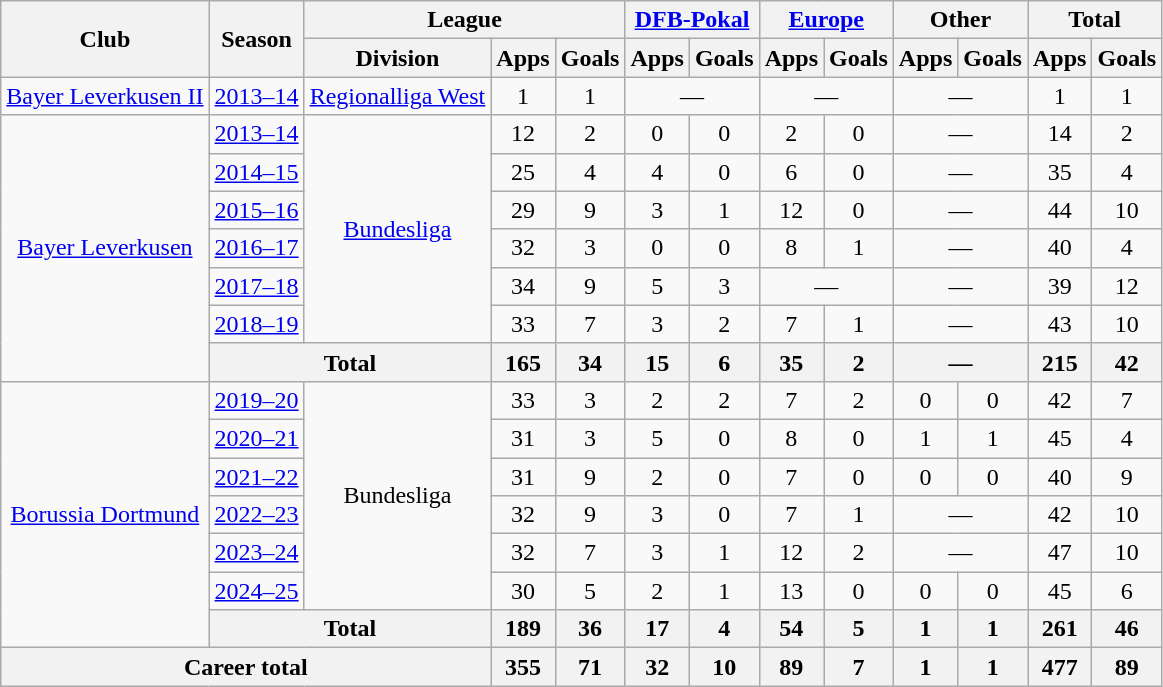<table class="wikitable" style="text-align: center;">
<tr>
<th rowspan="2">Club</th>
<th rowspan="2">Season</th>
<th colspan="3">League</th>
<th colspan="2"><a href='#'>DFB-Pokal</a></th>
<th colspan="2"><a href='#'>Europe</a></th>
<th colspan="2">Other</th>
<th colspan="2">Total</th>
</tr>
<tr>
<th>Division</th>
<th>Apps</th>
<th>Goals</th>
<th>Apps</th>
<th>Goals</th>
<th>Apps</th>
<th>Goals</th>
<th>Apps</th>
<th>Goals</th>
<th>Apps</th>
<th>Goals</th>
</tr>
<tr>
<td><a href='#'>Bayer Leverkusen II</a></td>
<td><a href='#'>2013–14</a></td>
<td><a href='#'>Regionalliga West</a></td>
<td>1</td>
<td>1</td>
<td colspan="2">—</td>
<td colspan="2">—</td>
<td colspan="2">—</td>
<td>1</td>
<td>1</td>
</tr>
<tr>
<td rowspan="7"><a href='#'>Bayer Leverkusen</a></td>
<td><a href='#'>2013–14</a></td>
<td rowspan="6"><a href='#'>Bundesliga</a></td>
<td>12</td>
<td>2</td>
<td>0</td>
<td>0</td>
<td>2</td>
<td>0</td>
<td colspan="2">—</td>
<td>14</td>
<td>2</td>
</tr>
<tr>
<td><a href='#'>2014–15</a></td>
<td>25</td>
<td>4</td>
<td>4</td>
<td>0</td>
<td>6</td>
<td>0</td>
<td colspan="2">—</td>
<td>35</td>
<td>4</td>
</tr>
<tr>
<td><a href='#'>2015–16</a></td>
<td>29</td>
<td>9</td>
<td>3</td>
<td>1</td>
<td>12</td>
<td>0</td>
<td colspan="2">—</td>
<td>44</td>
<td>10</td>
</tr>
<tr>
<td><a href='#'>2016–17</a></td>
<td>32</td>
<td>3</td>
<td>0</td>
<td>0</td>
<td>8</td>
<td>1</td>
<td colspan="2">—</td>
<td>40</td>
<td>4</td>
</tr>
<tr>
<td><a href='#'>2017–18</a></td>
<td>34</td>
<td>9</td>
<td>5</td>
<td>3</td>
<td colspan="2">—</td>
<td colspan="2">—</td>
<td>39</td>
<td>12</td>
</tr>
<tr>
<td><a href='#'>2018–19</a></td>
<td>33</td>
<td>7</td>
<td>3</td>
<td>2</td>
<td>7</td>
<td>1</td>
<td colspan="2">—</td>
<td>43</td>
<td>10</td>
</tr>
<tr>
<th colspan="2">Total</th>
<th>165</th>
<th>34</th>
<th>15</th>
<th>6</th>
<th>35</th>
<th>2</th>
<th colspan="2">—</th>
<th>215</th>
<th>42</th>
</tr>
<tr>
<td rowspan="7"><a href='#'>Borussia Dortmund</a></td>
<td><a href='#'>2019–20</a></td>
<td rowspan="6">Bundesliga</td>
<td>33</td>
<td>3</td>
<td>2</td>
<td>2</td>
<td>7</td>
<td>2</td>
<td>0</td>
<td>0</td>
<td>42</td>
<td>7</td>
</tr>
<tr>
<td><a href='#'>2020–21</a></td>
<td>31</td>
<td>3</td>
<td>5</td>
<td>0</td>
<td>8</td>
<td>0</td>
<td>1</td>
<td>1</td>
<td>45</td>
<td>4</td>
</tr>
<tr>
<td><a href='#'>2021–22</a></td>
<td>31</td>
<td>9</td>
<td>2</td>
<td>0</td>
<td>7</td>
<td>0</td>
<td>0</td>
<td>0</td>
<td>40</td>
<td>9</td>
</tr>
<tr>
<td><a href='#'>2022–23</a></td>
<td>32</td>
<td>9</td>
<td>3</td>
<td>0</td>
<td>7</td>
<td>1</td>
<td colspan="2">—</td>
<td>42</td>
<td>10</td>
</tr>
<tr>
<td><a href='#'>2023–24</a></td>
<td>32</td>
<td>7</td>
<td>3</td>
<td>1</td>
<td>12</td>
<td>2</td>
<td colspan="2">—</td>
<td>47</td>
<td>10</td>
</tr>
<tr>
<td><a href='#'>2024–25</a></td>
<td>30</td>
<td>5</td>
<td>2</td>
<td>1</td>
<td>13</td>
<td>0</td>
<td>0</td>
<td>0</td>
<td>45</td>
<td>6</td>
</tr>
<tr>
<th colspan="2">Total</th>
<th>189</th>
<th>36</th>
<th>17</th>
<th>4</th>
<th>54</th>
<th>5</th>
<th>1</th>
<th>1</th>
<th>261</th>
<th>46</th>
</tr>
<tr>
<th colspan="3">Career total</th>
<th>355</th>
<th>71</th>
<th>32</th>
<th>10</th>
<th>89</th>
<th>7</th>
<th>1</th>
<th>1</th>
<th>477</th>
<th>89</th>
</tr>
</table>
